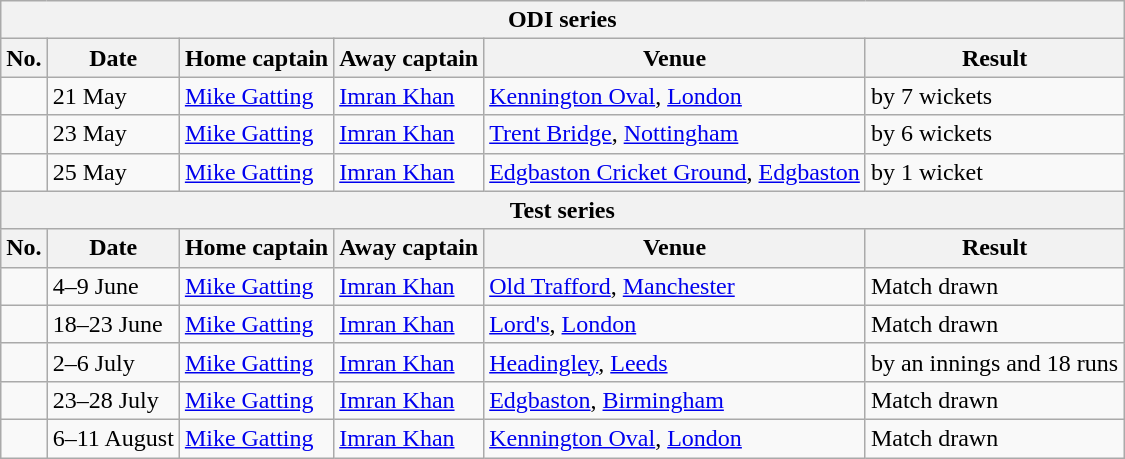<table class="wikitable">
<tr>
<th colspan="9">ODI series</th>
</tr>
<tr>
<th>No.</th>
<th>Date</th>
<th>Home captain</th>
<th>Away captain</th>
<th>Venue</th>
<th>Result</th>
</tr>
<tr>
<td></td>
<td>21 May</td>
<td><a href='#'>Mike Gatting</a></td>
<td><a href='#'>Imran Khan</a></td>
<td><a href='#'>Kennington Oval</a>, <a href='#'>London</a></td>
<td> by 7 wickets</td>
</tr>
<tr>
<td></td>
<td>23 May</td>
<td><a href='#'>Mike Gatting</a></td>
<td><a href='#'>Imran Khan</a></td>
<td><a href='#'>Trent Bridge</a>, <a href='#'>Nottingham</a></td>
<td> by 6 wickets</td>
</tr>
<tr>
<td></td>
<td>25 May</td>
<td><a href='#'>Mike Gatting</a></td>
<td><a href='#'>Imran Khan</a></td>
<td><a href='#'>Edgbaston Cricket Ground</a>, <a href='#'>Edgbaston</a></td>
<td> by 1 wicket</td>
</tr>
<tr>
<th colspan="9">Test series</th>
</tr>
<tr>
<th>No.</th>
<th>Date</th>
<th>Home captain</th>
<th>Away captain</th>
<th>Venue</th>
<th>Result</th>
</tr>
<tr>
<td></td>
<td>4–9 June</td>
<td><a href='#'>Mike Gatting</a></td>
<td><a href='#'>Imran Khan</a></td>
<td><a href='#'>Old Trafford</a>, <a href='#'>Manchester</a></td>
<td>Match drawn</td>
</tr>
<tr>
<td></td>
<td>18–23 June</td>
<td><a href='#'>Mike Gatting</a></td>
<td><a href='#'>Imran Khan</a></td>
<td><a href='#'>Lord's</a>, <a href='#'>London</a></td>
<td>Match drawn</td>
</tr>
<tr>
<td></td>
<td>2–6 July</td>
<td><a href='#'>Mike Gatting</a></td>
<td><a href='#'>Imran Khan</a></td>
<td><a href='#'>Headingley</a>, <a href='#'>Leeds</a></td>
<td> by an innings and 18 runs</td>
</tr>
<tr>
<td></td>
<td>23–28 July</td>
<td><a href='#'>Mike Gatting</a></td>
<td><a href='#'>Imran Khan</a></td>
<td><a href='#'>Edgbaston</a>, <a href='#'>Birmingham</a></td>
<td>Match drawn</td>
</tr>
<tr>
<td></td>
<td>6–11 August</td>
<td><a href='#'>Mike Gatting</a></td>
<td><a href='#'>Imran Khan</a></td>
<td><a href='#'>Kennington Oval</a>, <a href='#'>London</a></td>
<td>Match drawn</td>
</tr>
</table>
